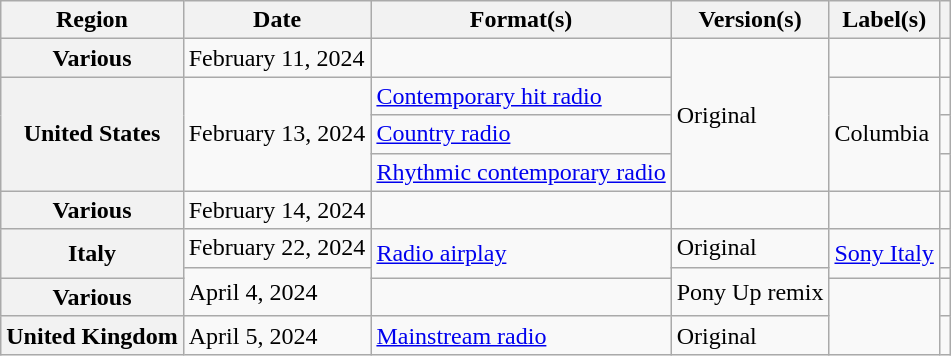<table class="wikitable plainrowheaders">
<tr>
<th scope="col">Region</th>
<th scope="col">Date</th>
<th scope="col">Format(s)</th>
<th scope="col">Version(s)</th>
<th scope="col">Label(s)</th>
<th scope="col"></th>
</tr>
<tr>
<th scope="row">Various</th>
<td>February 11, 2024</td>
<td></td>
<td rowspan="4">Original</td>
<td></td>
<td style="text-align:center;"></td>
</tr>
<tr>
<th scope="row" rowspan="3">United States</th>
<td rowspan="3">February 13, 2024</td>
<td><a href='#'>Contemporary hit radio</a></td>
<td rowspan="3">Columbia</td>
<td style="text-align:center;"></td>
</tr>
<tr>
<td><a href='#'>Country radio</a></td>
<td style="text-align:center;"></td>
</tr>
<tr>
<td><a href='#'>Rhythmic contemporary radio</a></td>
<td style="text-align:center;"></td>
</tr>
<tr>
<th scope="row">Various</th>
<td>February 14, 2024</td>
<td></td>
<td></td>
<td></td>
<td style="text-align:center;"></td>
</tr>
<tr>
<th scope="row" rowspan="2">Italy</th>
<td>February 22, 2024</td>
<td rowspan="2"><a href='#'>Radio airplay</a></td>
<td>Original</td>
<td rowspan="2"><a href='#'>Sony Italy</a></td>
<td style="text-align:center;"></td>
</tr>
<tr>
<td rowspan="2">April 4, 2024</td>
<td rowspan="2">Pony Up remix</td>
<td style="text-align:center;"></td>
</tr>
<tr>
<th scope="row">Various</th>
<td></td>
<td rowspan="2"></td>
<td style="text-align:center;"></td>
</tr>
<tr>
<th scope="row">United Kingdom</th>
<td>April 5, 2024</td>
<td><a href='#'>Mainstream radio</a></td>
<td>Original</td>
<td align="center"></td>
</tr>
</table>
